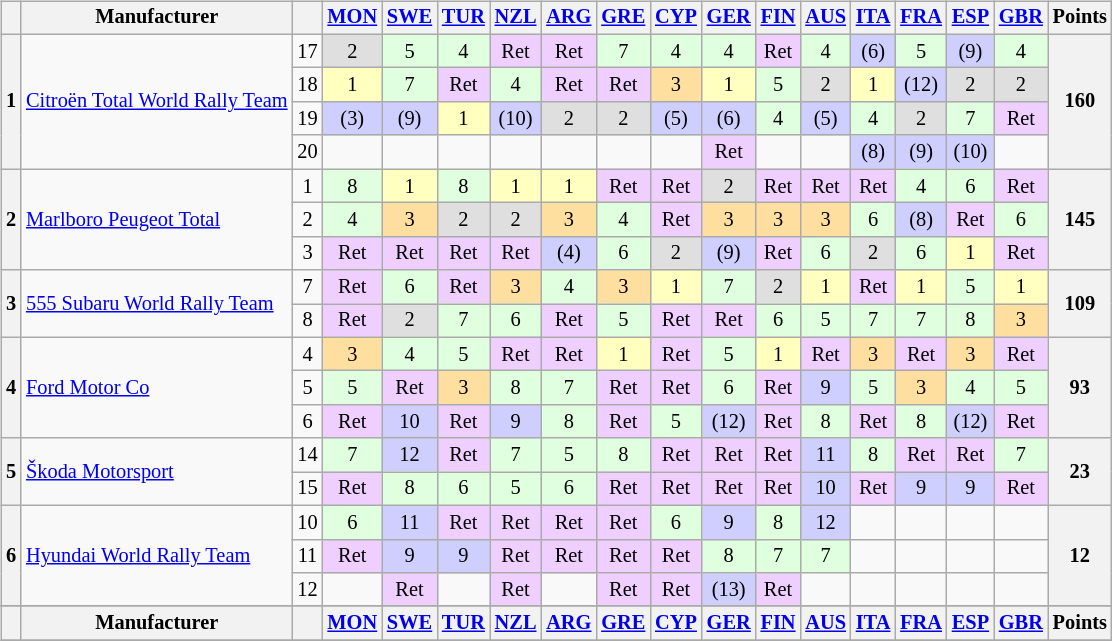<table>
<tr>
<td><br><table class="wikitable collapsible" style="font-size: 85%; text-align: center;">
<tr valign="top">
<th valign="middle"></th>
<th valign="middle">Manufacturer</th>
<th valign="middle"></th>
<th><a href='#'>MON</a><br></th>
<th><a href='#'>SWE</a><br></th>
<th><a href='#'>TUR</a><br></th>
<th><a href='#'>NZL</a><br></th>
<th><a href='#'>ARG</a><br></th>
<th><a href='#'>GRE</a><br></th>
<th><a href='#'>CYP</a><br></th>
<th><a href='#'>GER</a><br></th>
<th><a href='#'>FIN</a><br></th>
<th><a href='#'>AUS</a><br></th>
<th><a href='#'>ITA</a><br></th>
<th><a href='#'>FRA</a><br></th>
<th><a href='#'>ESP</a><br></th>
<th><a href='#'>GBR</a><br></th>
<th valign="middle">Points</th>
</tr>
<tr>
<th rowspan="4">1</th>
<td align="left" rowspan="4" nowrap> <a href='#'>Citroën Total World Rally Team</a></td>
<td>17</td>
<td style="background:#dfdfdf;">2</td>
<td style="background:#dfffdf;">5</td>
<td style="background:#dfffdf;">4</td>
<td style="background:#efcfff;">Ret</td>
<td style="background:#efcfff;">Ret</td>
<td style="background:#dfffdf;">7</td>
<td style="background:#dfffdf;">4</td>
<td style="background:#dfffdf;">4</td>
<td style="background:#efcfff;">Ret</td>
<td style="background:#dfffdf;">4</td>
<td style="background:#cfcfff;">(6)</td>
<td style="background:#dfffdf;">5</td>
<td style="background:#cfcfff;">(9)</td>
<td style="background:#dfffdf;">4</td>
<th align="right" rowspan="4">160</th>
</tr>
<tr>
<td>18</td>
<td style="background:#ffffbf;">1</td>
<td style="background:#dfffdf;">7</td>
<td style="background:#efcfff;">Ret</td>
<td style="background:#dfffdf;">4</td>
<td style="background:#efcfff;">Ret</td>
<td style="background:#efcfff;">Ret</td>
<td style="background:#ffdf9f;">3</td>
<td style="background:#ffffbf;">1</td>
<td style="background:#dfffdf;">5</td>
<td style="background:#dfdfdf;">2</td>
<td style="background:#ffffbf;">1</td>
<td style="background:#cfcfff;">(12)</td>
<td style="background:#dfdfdf;">2</td>
<td style="background:#dfdfdf;">2</td>
</tr>
<tr>
<td>19</td>
<td style="background:#cfcfff;">(3)</td>
<td style="background:#cfcfff;">(9)</td>
<td style="background:#ffffbf;">1</td>
<td style="background:#cfcfff;">(10)</td>
<td style="background:#dfdfdf;">2</td>
<td style="background:#dfdfdf;">2</td>
<td style="background:#cfcfff;">(5)</td>
<td style="background:#cfcfff;">(6)</td>
<td style="background:#dfffdf;">4</td>
<td style="background:#cfcfff;">(5)</td>
<td style="background:#dfffdf;">4</td>
<td style="background:#dfdfdf;">2</td>
<td style="background:#dfffdf;">7</td>
<td style="background:#efcfff;">Ret</td>
</tr>
<tr>
<td>20</td>
<td></td>
<td></td>
<td></td>
<td></td>
<td></td>
<td></td>
<td></td>
<td style="background:#efcfff;">Ret</td>
<td></td>
<td></td>
<td style="background:#cfcfff;">(8)</td>
<td style="background:#cfcfff;">(9)</td>
<td style="background:#cfcfff;">(10)</td>
<td></td>
</tr>
<tr>
<th rowspan="3">2</th>
<td align="left" rowspan="3"> <a href='#'>Marlboro Peugeot Total</a></td>
<td>1</td>
<td style="background:#dfffdf;">8</td>
<td style="background:#ffffbf;">1</td>
<td style="background:#dfffdf;">8</td>
<td style="background:#ffffbf;">1</td>
<td style="background:#ffffbf;">1</td>
<td style="background:#efcfff;">Ret</td>
<td style="background:#efcfff;">Ret</td>
<td style="background:#dfdfdf;">2</td>
<td style="background:#efcfff;">Ret</td>
<td style="background:#efcfff;">Ret</td>
<td style="background:#efcfff;">Ret</td>
<td style="background:#dfffdf;">4</td>
<td style="background:#dfffdf;">6</td>
<td style="background:#efcfff;">Ret</td>
<th align="right" rowspan="3">145</th>
</tr>
<tr>
<td>2</td>
<td style="background:#dfffdf;">4</td>
<td style="background:#ffdf9f;">3</td>
<td style="background:#dfdfdf;">2</td>
<td style="background:#dfdfdf;">2</td>
<td style="background:#ffdf9f;">3</td>
<td style="background:#dfffdf;">4</td>
<td style="background:#efcfff;">Ret</td>
<td style="background:#ffdf9f;">3</td>
<td style="background:#ffdf9f;">3</td>
<td style="background:#ffdf9f;">3</td>
<td style="background:#dfffdf;">6</td>
<td style="background:#cfcfff;">(8)</td>
<td style="background:#efcfff;">Ret</td>
<td style="background:#dfffdf;">6</td>
</tr>
<tr>
<td>3</td>
<td style="background:#efcfff;">Ret</td>
<td style="background:#efcfff;">Ret</td>
<td style="background:#efcfff;">Ret</td>
<td style="background:#efcfff;">Ret</td>
<td style="background:#cfcfff;">(4)</td>
<td style="background:#dfffdf;">6</td>
<td style="background:#dfdfdf;">2</td>
<td style="background:#cfcfff;">(9)</td>
<td style="background:#efcfff;">Ret</td>
<td style="background:#dfffdf;">6</td>
<td style="background:#dfdfdf;">2</td>
<td style="background:#dfffdf;">6</td>
<td style="background:#ffffbf;">1</td>
<td style="background:#efcfff;">Ret</td>
</tr>
<tr>
<th rowspan="2">3</th>
<td align="left" rowspan="2" nowrap> <a href='#'>555 Subaru World Rally Team</a></td>
<td>7</td>
<td style="background:#efcfff;">Ret</td>
<td style="background:#dfffdf;">6</td>
<td style="background:#efcfff;">Ret</td>
<td style="background:#ffdf9f;">3</td>
<td style="background:#dfffdf;">4</td>
<td style="background:#ffdf9f;">3</td>
<td style="background:#ffffbf;">1</td>
<td style="background:#dfffdf;">7</td>
<td style="background:#dfdfdf;">2</td>
<td style="background:#ffffbf;">1</td>
<td style="background:#efcfff;">Ret</td>
<td style="background:#ffffbf;">1</td>
<td style="background:#dfffdf;">5</td>
<td style="background:#ffffbf;">1</td>
<th align="right" rowspan="2">109</th>
</tr>
<tr>
<td>8</td>
<td style="background:#efcfff;">Ret</td>
<td style="background:#dfdfdf;">2</td>
<td style="background:#dfffdf;">7</td>
<td style="background:#dfffdf;">6</td>
<td style="background:#efcfff;">Ret</td>
<td style="background:#dfffdf;">5</td>
<td style="background:#efcfff;">Ret</td>
<td style="background:#efcfff;">Ret</td>
<td style="background:#dfffdf;">6</td>
<td style="background:#dfffdf;">5</td>
<td style="background:#dfffdf;">7</td>
<td style="background:#dfffdf;">7</td>
<td style="background:#dfffdf;">8</td>
<td style="background:#ffdf9f;">3</td>
</tr>
<tr>
<th rowspan="3">4</th>
<td align="left" rowspan="3"> <a href='#'>Ford Motor Co</a></td>
<td>4</td>
<td style="background:#ffdf9f;">3</td>
<td style="background:#dfffdf;">4</td>
<td style="background:#dfffdf;">5</td>
<td style="background:#efcfff;">Ret</td>
<td style="background:#efcfff;">Ret</td>
<td style="background:#ffffbf;">1</td>
<td style="background:#efcfff;">Ret</td>
<td style="background:#dfffdf;">5</td>
<td style="background:#ffffbf;">1</td>
<td style="background:#efcfff;">Ret</td>
<td style="background:#ffdf9f;">3</td>
<td style="background:#efcfff;">Ret</td>
<td style="background:#ffdf9f;">3</td>
<td style="background:#efcfff;">Ret</td>
<th align="right" rowspan="3">93</th>
</tr>
<tr>
<td>5</td>
<td style="background:#dfffdf;">5</td>
<td style="background:#efcfff;">Ret</td>
<td style="background:#ffdf9f;">3</td>
<td style="background:#dfffdf;">8</td>
<td style="background:#dfffdf;">7</td>
<td style="background:#efcfff;">Ret</td>
<td style="background:#efcfff;">Ret</td>
<td style="background:#dfffdf;">6</td>
<td style="background:#efcfff;">Ret</td>
<td style="background:#cfcfff;">9</td>
<td style="background:#dfffdf;">5</td>
<td style="background:#ffdf9f;">3</td>
<td style="background:#dfffdf;">4</td>
<td style="background:#dfffdf;">5</td>
</tr>
<tr>
<td>6</td>
<td style="background:#efcfff;">Ret</td>
<td style="background:#cfcfff;">10</td>
<td style="background:#efcfff;">Ret</td>
<td style="background:#cfcfff;">9</td>
<td style="background:#dfffdf;">8</td>
<td style="background:#efcfff;">Ret</td>
<td style="background:#dfffdf;">5</td>
<td style="background:#cfcfff;">(12)</td>
<td style="background:#efcfff;">Ret</td>
<td style="background:#dfffdf;">8</td>
<td style="background:#efcfff;">Ret</td>
<td style="background:#dfffdf;">8</td>
<td style="background:#cfcfff;">(12)</td>
<td style="background:#efcfff;">Ret</td>
</tr>
<tr>
<th rowspan="2">5</th>
<td align="left" rowspan="2"> <a href='#'>Škoda Motorsport</a></td>
<td>14</td>
<td style="background:#dfffdf;">7</td>
<td style="background:#cfcfff;">12</td>
<td style="background:#efcfff;">Ret</td>
<td style="background:#dfffdf;">7</td>
<td style="background:#dfffdf;">5</td>
<td style="background:#dfffdf;">8</td>
<td style="background:#efcfff;">Ret</td>
<td style="background:#efcfff;">Ret</td>
<td style="background:#efcfff;">Ret</td>
<td style="background:#cfcfff;">11</td>
<td style="background:#dfffdf;">8</td>
<td style="background:#efcfff;">Ret</td>
<td style="background:#efcfff;">Ret</td>
<td style="background:#dfffdf;">7</td>
<th align="right" rowspan="2">23</th>
</tr>
<tr>
<td>15</td>
<td style="background:#efcfff;">Ret</td>
<td style="background:#dfffdf;">8</td>
<td style="background:#dfffdf;">6</td>
<td style="background:#dfffdf;">5</td>
<td style="background:#dfffdf;">6</td>
<td style="background:#efcfff;">Ret</td>
<td style="background:#efcfff;">Ret</td>
<td style="background:#efcfff;">Ret</td>
<td style="background:#efcfff;">Ret</td>
<td style="background:#cfcfff;">10</td>
<td style="background:#efcfff;">Ret</td>
<td style="background:#cfcfff;">9</td>
<td style="background:#cfcfff;">9</td>
<td style="background:#efcfff;">Ret</td>
</tr>
<tr>
<th rowspan="3">6</th>
<td align="left" rowspan="3"> <a href='#'>Hyundai World Rally Team</a></td>
<td>10</td>
<td style="background:#dfffdf;">6</td>
<td style="background:#cfcfff;">11</td>
<td style="background:#efcfff;">Ret</td>
<td style="background:#efcfff;">Ret</td>
<td style="background:#efcfff;">Ret</td>
<td style="background:#efcfff;">Ret</td>
<td style="background:#dfffdf;">6</td>
<td style="background:#cfcfff;">9</td>
<td style="background:#dfffdf;">8</td>
<td style="background:#cfcfff;">12</td>
<td></td>
<td></td>
<td></td>
<td></td>
<th align="right" rowspan="3">12</th>
</tr>
<tr>
<td>11</td>
<td style="background:#efcfff;">Ret</td>
<td style="background:#cfcfff;">9</td>
<td style="background:#cfcfff;">9</td>
<td style="background:#efcfff;">Ret</td>
<td style="background:#efcfff;">Ret</td>
<td style="background:#efcfff;">Ret</td>
<td style="background:#efcfff;">Ret</td>
<td style="background:#dfffdf;">8</td>
<td style="background:#dfffdf;">7</td>
<td style="background:#dfffdf;">7</td>
<td></td>
<td></td>
<td></td>
<td></td>
</tr>
<tr>
<td>12</td>
<td></td>
<td style="background:#efcfff;">Ret</td>
<td></td>
<td style="background:#efcfff;">Ret</td>
<td></td>
<td style="background:#efcfff;">Ret</td>
<td style="background:#efcfff;">Ret</td>
<td style="background:#cfcfff;">(13)</td>
<td style="background:#efcfff;">Ret</td>
<td></td>
<td></td>
<td></td>
<td></td>
<td></td>
</tr>
<tr>
</tr>
<tr valign="top">
<th valign="middle"></th>
<th valign="middle">Manufacturer</th>
<th valign="middle"></th>
<th><a href='#'>MON</a><br></th>
<th><a href='#'>SWE</a><br></th>
<th><a href='#'>TUR</a><br></th>
<th><a href='#'>NZL</a><br></th>
<th><a href='#'>ARG</a><br></th>
<th><a href='#'>GRE</a><br></th>
<th><a href='#'>CYP</a><br></th>
<th><a href='#'>GER</a><br></th>
<th><a href='#'>FIN</a><br></th>
<th><a href='#'>AUS</a><br></th>
<th><a href='#'>ITA</a><br></th>
<th><a href='#'>FRA</a><br></th>
<th><a href='#'>ESP</a><br></th>
<th><a href='#'>GBR</a><br></th>
<th valign="middle">Points</th>
</tr>
<tr>
</tr>
</table>
</td>
<td valign="top"><br></td>
</tr>
</table>
